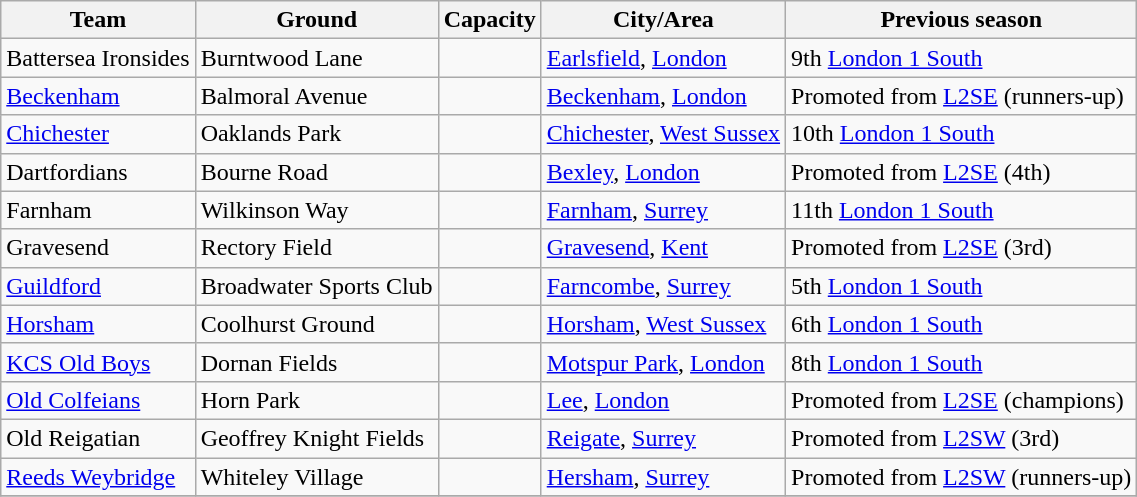<table class="wikitable sortable">
<tr>
<th>Team</th>
<th>Ground</th>
<th>Capacity</th>
<th>City/Area</th>
<th>Previous season</th>
</tr>
<tr>
<td>Battersea Ironsides</td>
<td>Burntwood Lane</td>
<td></td>
<td><a href='#'>Earlsfield</a>, <a href='#'>London</a></td>
<td>9th <a href='#'>London 1 South</a></td>
</tr>
<tr>
<td><a href='#'>Beckenham</a></td>
<td>Balmoral Avenue</td>
<td></td>
<td><a href='#'>Beckenham</a>, <a href='#'>London</a></td>
<td>Promoted from <a href='#'>L2SE</a> (runners-up)</td>
</tr>
<tr>
<td><a href='#'>Chichester</a></td>
<td>Oaklands Park</td>
<td></td>
<td><a href='#'>Chichester</a>, <a href='#'>West Sussex</a></td>
<td>10th <a href='#'>London 1 South</a></td>
</tr>
<tr>
<td>Dartfordians</td>
<td>Bourne Road</td>
<td></td>
<td><a href='#'>Bexley</a>, <a href='#'>London</a></td>
<td>Promoted from <a href='#'>L2SE</a> (4th)</td>
</tr>
<tr>
<td>Farnham</td>
<td>Wilkinson Way</td>
<td></td>
<td><a href='#'>Farnham</a>, <a href='#'>Surrey</a></td>
<td>11th <a href='#'>London 1 South</a></td>
</tr>
<tr>
<td>Gravesend</td>
<td>Rectory Field</td>
<td></td>
<td><a href='#'>Gravesend</a>, <a href='#'>Kent</a></td>
<td>Promoted from <a href='#'>L2SE</a> (3rd)</td>
</tr>
<tr>
<td><a href='#'>Guildford</a></td>
<td>Broadwater Sports Club</td>
<td></td>
<td><a href='#'>Farncombe</a>, <a href='#'>Surrey</a></td>
<td>5th <a href='#'>London 1 South</a></td>
</tr>
<tr>
<td><a href='#'>Horsham</a></td>
<td>Coolhurst Ground</td>
<td></td>
<td><a href='#'>Horsham</a>, <a href='#'>West Sussex</a></td>
<td>6th <a href='#'>London 1 South</a></td>
</tr>
<tr>
<td><a href='#'>KCS Old Boys</a></td>
<td>Dornan Fields</td>
<td></td>
<td><a href='#'>Motspur Park</a>, <a href='#'>London</a></td>
<td>8th <a href='#'>London 1 South</a></td>
</tr>
<tr>
<td><a href='#'>Old Colfeians</a></td>
<td>Horn Park</td>
<td></td>
<td><a href='#'>Lee</a>, <a href='#'>London</a></td>
<td>Promoted from <a href='#'>L2SE</a> (champions)</td>
</tr>
<tr>
<td>Old Reigatian</td>
<td>Geoffrey Knight Fields</td>
<td></td>
<td><a href='#'>Reigate</a>, <a href='#'>Surrey</a></td>
<td>Promoted from <a href='#'>L2SW</a> (3rd)</td>
</tr>
<tr>
<td><a href='#'>Reeds Weybridge</a></td>
<td>Whiteley Village</td>
<td></td>
<td><a href='#'>Hersham</a>, <a href='#'>Surrey</a></td>
<td>Promoted from <a href='#'>L2SW</a> (runners-up)</td>
</tr>
<tr>
</tr>
</table>
